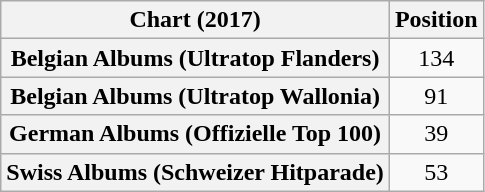<table class="wikitable plainrowheaders sortable" style="text-align:center">
<tr>
<th scope="col">Chart (2017)</th>
<th scope="col">Position</th>
</tr>
<tr>
<th scope="row">Belgian Albums (Ultratop Flanders)</th>
<td>134</td>
</tr>
<tr>
<th scope="row">Belgian Albums (Ultratop Wallonia)</th>
<td>91</td>
</tr>
<tr>
<th scope="row">German Albums (Offizielle Top 100)</th>
<td>39</td>
</tr>
<tr>
<th scope="row">Swiss Albums (Schweizer Hitparade)</th>
<td>53</td>
</tr>
</table>
